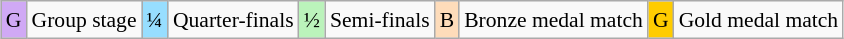<table class="wikitable" style="margin:0.5em auto; font-size:90%; line-height:1.25em;">
<tr>
<td style="background-color:#D0A9F5;text-align:center;">G</td>
<td>Group stage</td>
<td style="background-color:#97DEFF;text-align:center;">¼</td>
<td>Quarter-finals</td>
<td style="background-color:#BBF3BB;text-align:center;">½</td>
<td>Semi-finals</td>
<td style="background-color:#FEDCBA;text-align:center;">B</td>
<td>Bronze medal match</td>
<td style="background-color:#ffcc00;text-align:center;">G</td>
<td>Gold medal match</td>
</tr>
</table>
